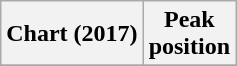<table class="wikitable plainrowheaders">
<tr>
<th scope="col">Chart (2017)</th>
<th scope="col">Peak<br>position</th>
</tr>
<tr>
</tr>
</table>
